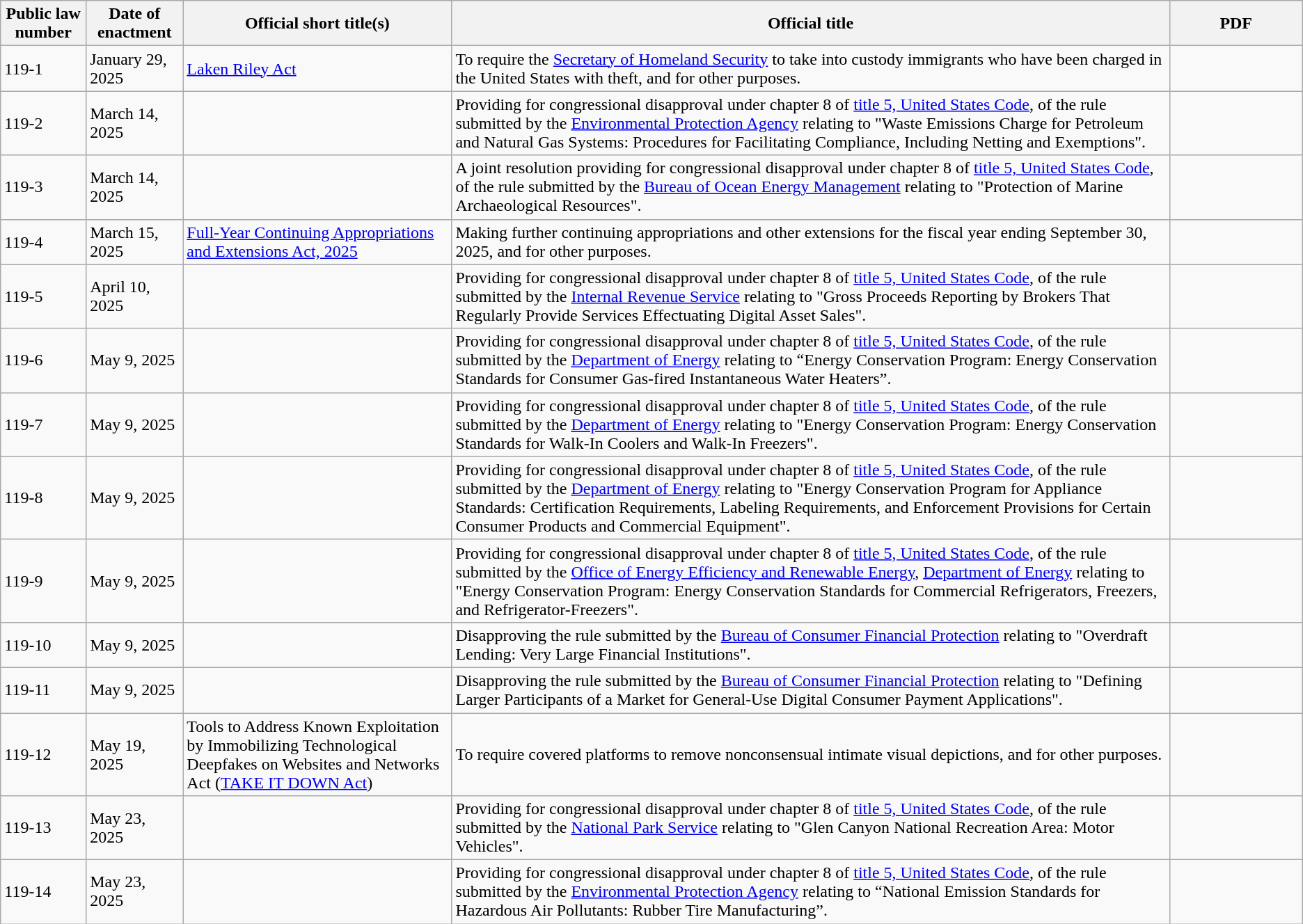<table class="wikitable sortable">
<tr>
<th class="sortable">Public law number </th>
<th>Date of enactment</th>
<th class="sortable" style="width:250px;">Official short title(s)</th>
<th>Official title</th>
<th class="unsortable" style="width:120px;">PDF </th>
</tr>
<tr>
<td>119-1</td>
<td>January 29, 2025</td>
<td><a href='#'>Laken Riley Act</a></td>
<td>To require the <a href='#'>Secretary of Homeland Security</a> to take into custody immigrants who have been charged in the United States with theft, and for other purposes.</td>
<td></td>
</tr>
<tr>
<td>119-2</td>
<td>March 14, 2025</td>
<td></td>
<td>Providing for congressional disapproval under chapter 8 of <a href='#'>title 5, United States Code</a>, of the rule submitted by the <a href='#'>Environmental Protection Agency</a> relating to "Waste Emissions Charge for Petroleum and Natural Gas Systems: Procedures for Facilitating Compliance, Including Netting and Exemptions".</td>
<td></td>
</tr>
<tr>
<td>119-3</td>
<td>March 14, 2025</td>
<td></td>
<td>A joint resolution providing for congressional disapproval under chapter 8 of <a href='#'>title 5, United States Code</a>, of the rule submitted by the <a href='#'>Bureau of Ocean Energy Management</a> relating to "Protection of Marine Archaeological Resources".</td>
<td></td>
</tr>
<tr>
<td>119-4</td>
<td>March 15, 2025</td>
<td><a href='#'>Full-Year Continuing Appropriations and Extensions Act, 2025</a></td>
<td>Making further continuing appropriations and other extensions for the fiscal year ending September 30, 2025, and for other purposes.</td>
<td></td>
</tr>
<tr>
<td>119-5</td>
<td>April 10, 2025</td>
<td></td>
<td>Providing for congressional disapproval under chapter 8 of <a href='#'>title 5, United States Code</a>, of the rule submitted by the <a href='#'>Internal Revenue Service</a> relating to "Gross Proceeds Reporting by Brokers That Regularly Provide Services Effectuating Digital Asset Sales".</td>
<td></td>
</tr>
<tr>
<td>119-6</td>
<td>May 9, 2025</td>
<td></td>
<td>Providing for congressional disapproval under chapter 8 of <a href='#'>title 5, United States Code</a>, of the rule submitted by the <a href='#'>Department of Energy</a> relating to “Energy Conservation Program: Energy Conservation Standards for Consumer Gas-fired Instantaneous Water Heaters”.</td>
<td></td>
</tr>
<tr>
<td>119-7</td>
<td>May 9, 2025</td>
<td></td>
<td>Providing for congressional disapproval under chapter 8 of <a href='#'>title 5, United States Code</a>, of the rule submitted by the <a href='#'>Department of Energy</a> relating to "Energy Conservation Program: Energy Conservation Standards for Walk-In Coolers and Walk-In Freezers".</td>
<td></td>
</tr>
<tr>
<td>119-8</td>
<td>May 9, 2025</td>
<td></td>
<td>Providing for congressional disapproval under chapter 8 of <a href='#'>title 5, United States Code</a>, of the rule submitted by the <a href='#'>Department of Energy</a> relating to "Energy Conservation Program for Appliance Standards: Certification Requirements, Labeling Requirements, and Enforcement Provisions for Certain Consumer Products and Commercial Equipment".</td>
<td></td>
</tr>
<tr>
<td>119-9</td>
<td>May 9, 2025</td>
<td></td>
<td>Providing for congressional disapproval under chapter 8 of <a href='#'>title 5, United States Code</a>, of the rule submitted by the <a href='#'>Office of Energy Efficiency and Renewable Energy</a>, <a href='#'>Department of Energy</a> relating to "Energy Conservation Program: Energy Conservation Standards for Commercial Refrigerators, Freezers, and Refrigerator-Freezers".</td>
<td></td>
</tr>
<tr>
<td>119-10</td>
<td>May 9, 2025</td>
<td></td>
<td>Disapproving the rule submitted by the <a href='#'>Bureau of Consumer Financial Protection</a> relating to "Overdraft Lending: Very Large Financial Institutions".</td>
<td></td>
</tr>
<tr>
<td>119-11</td>
<td>May 9, 2025</td>
<td></td>
<td>Disapproving the rule submitted by the <a href='#'>Bureau of Consumer Financial Protection</a> relating to "Defining Larger Participants of a Market for General-Use Digital Consumer Payment Applications".</td>
<td></td>
</tr>
<tr>
<td>119-12</td>
<td>May 19, 2025</td>
<td>Tools to Address Known Exploitation by Immobilizing Technological Deepfakes on Websites and Networks Act (<a href='#'>TAKE IT DOWN Act</a>)</td>
<td>To require covered platforms to remove nonconsensual intimate visual depictions, and for other purposes.</td>
<td></td>
</tr>
<tr>
<td>119-13</td>
<td>May 23, 2025</td>
<td></td>
<td>Providing for congressional disapproval under chapter 8 of <a href='#'>title 5, United States Code</a>, of the rule submitted by the <a href='#'>National Park Service</a> relating to "Glen Canyon National Recreation Area: Motor Vehicles".</td>
<td></td>
</tr>
<tr>
<td>119-14</td>
<td>May 23, 2025</td>
<td></td>
<td>Providing for congressional disapproval under chapter 8 of <a href='#'>title 5, United States Code</a>, of the rule submitted by the <a href='#'>Environmental Protection Agency</a> relating to “National Emission Standards for Hazardous Air Pollutants: Rubber Tire Manufacturing”.</td>
<td></td>
</tr>
</table>
